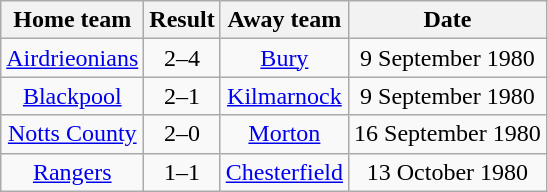<table class="wikitable" style="text-align: center">
<tr>
<th>Home team</th>
<th>Result</th>
<th>Away team</th>
<th>Date</th>
</tr>
<tr>
<td><a href='#'>Airdrieonians</a></td>
<td>2–4</td>
<td><a href='#'>Bury</a></td>
<td>9 September 1980</td>
</tr>
<tr>
<td><a href='#'>Blackpool</a></td>
<td>2–1</td>
<td><a href='#'>Kilmarnock</a></td>
<td>9 September 1980</td>
</tr>
<tr>
<td><a href='#'>Notts County</a></td>
<td>2–0</td>
<td><a href='#'>Morton</a></td>
<td>16 September 1980</td>
</tr>
<tr>
<td><a href='#'>Rangers</a></td>
<td>1–1</td>
<td><a href='#'>Chesterfield</a></td>
<td>13 October 1980</td>
</tr>
</table>
